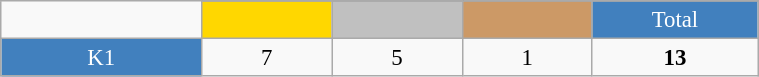<table class="wikitable"  style="font-size:95%; text-align:center; border:gray solid 1px; width:40%;">
<tr>
<td rowspan="2" style="width:3%;"></td>
</tr>
<tr>
<td style="width:2%;" bgcolor=gold></td>
<td style="width:2%;" bgcolor=silver></td>
<td style="width:2%;" bgcolor=cc9966></td>
<td style="width:2%; background-color:#4180be; color:white;">Total</td>
</tr>
<tr>
<td style="background-color:#4180be; color:white;">K1</td>
<td>7</td>
<td>5</td>
<td>1</td>
<td><strong>13</strong></td>
</tr>
</table>
